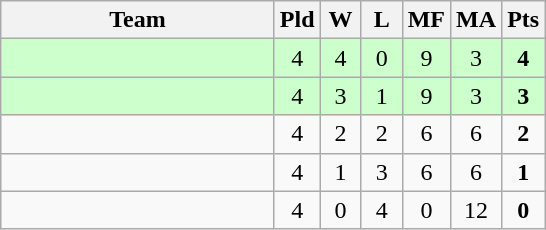<table class=wikitable style="text-align:center">
<tr>
<th width=175>Team</th>
<th width=20>Pld</th>
<th width=20>W</th>
<th width=20>L</th>
<th width=20>MF</th>
<th width=20>MA</th>
<th width=20>Pts</th>
</tr>
<tr bgcolor=ccffcc>
<td style="text-align:left"></td>
<td>4</td>
<td>4</td>
<td>0</td>
<td>9</td>
<td>3</td>
<td><strong>4</strong></td>
</tr>
<tr bgcolor=ccffcc>
<td style="text-align:left"></td>
<td>4</td>
<td>3</td>
<td>1</td>
<td>9</td>
<td>3</td>
<td><strong>3</strong></td>
</tr>
<tr>
<td style="text-align:left"></td>
<td>4</td>
<td>2</td>
<td>2</td>
<td>6</td>
<td>6</td>
<td><strong>2</strong></td>
</tr>
<tr>
<td style="text-align:left"></td>
<td>4</td>
<td>1</td>
<td>3</td>
<td>6</td>
<td>6</td>
<td><strong>1</strong></td>
</tr>
<tr>
<td style="text-align:left"></td>
<td>4</td>
<td>0</td>
<td>4</td>
<td>0</td>
<td>12</td>
<td><strong>0</strong></td>
</tr>
</table>
